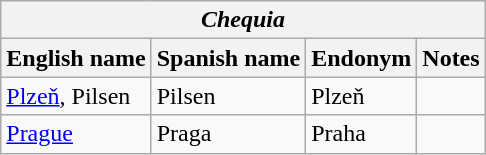<table class="wikitable sortable">
<tr>
<th colspan="4"> <em>Chequia</em></th>
</tr>
<tr>
<th>English name</th>
<th>Spanish name</th>
<th>Endonym</th>
<th>Notes</th>
</tr>
<tr>
<td><a href='#'>Plzeň</a>, Pilsen</td>
<td>Pilsen</td>
<td>Plzeň</td>
<td></td>
</tr>
<tr>
<td><a href='#'>Prague</a></td>
<td>Praga</td>
<td>Praha</td>
<td></td>
</tr>
</table>
